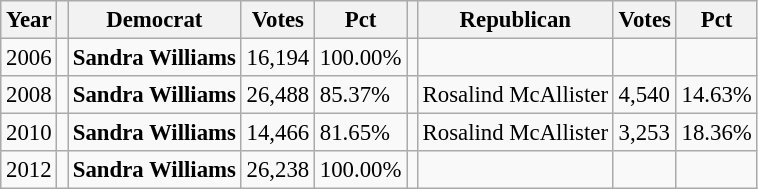<table class="wikitable" style="font-size:95%">
<tr>
<th>Year</th>
<th></th>
<th>Democrat</th>
<th>Votes</th>
<th>Pct</th>
<th></th>
<th>Republican</th>
<th>Votes</th>
<th>Pct</th>
</tr>
<tr>
<td>2006</td>
<td></td>
<td><strong>Sandra Williams</strong></td>
<td>16,194</td>
<td>100.00%</td>
<td></td>
<td></td>
<td></td>
<td></td>
</tr>
<tr>
<td>2008</td>
<td></td>
<td><strong>Sandra Williams</strong></td>
<td>26,488</td>
<td>85.37%</td>
<td></td>
<td>Rosalind McAllister</td>
<td>4,540</td>
<td>14.63%</td>
</tr>
<tr>
<td>2010</td>
<td></td>
<td><strong>Sandra Williams</strong></td>
<td>14,466</td>
<td>81.65%</td>
<td></td>
<td>Rosalind McAllister</td>
<td>3,253</td>
<td>18.36%</td>
</tr>
<tr>
<td>2012</td>
<td></td>
<td><strong>Sandra Williams</strong></td>
<td>26,238</td>
<td>100.00%</td>
<td></td>
<td></td>
<td></td>
<td></td>
</tr>
</table>
